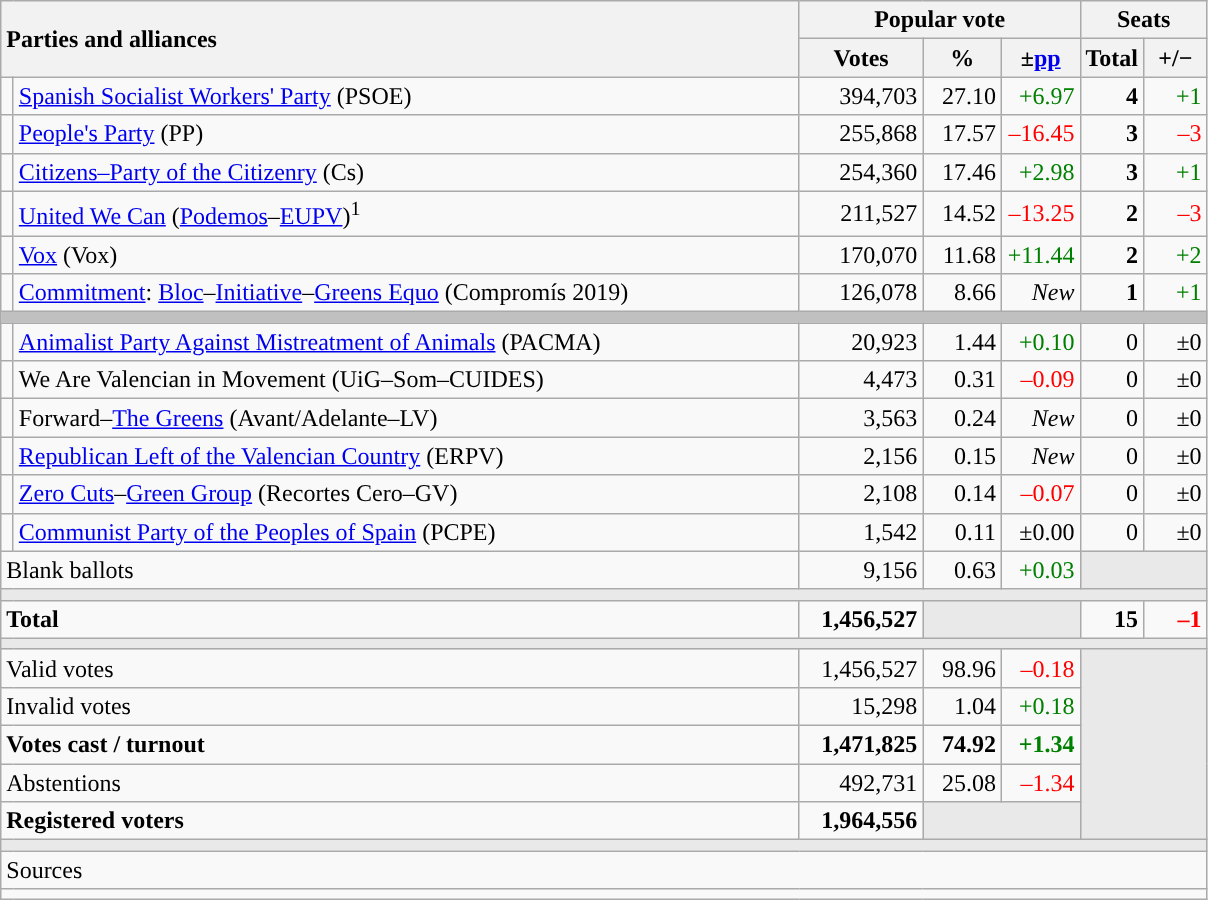<table class="wikitable" style="text-align:right;">
<tr>
<th style="text-align:left;" rowspan="2" colspan="2" width="525">Parties and alliances</th>
<th colspan="3">Popular vote</th>
<th colspan="2">Seats</th>
</tr>
<tr>
<th width="75">Votes</th>
<th width="45">%</th>
<th width="45">±<a href='#'>pp</a></th>
<th width="35">Total</th>
<th width="35">+/−</th>
</tr>
<tr>
<td width="1" style="color:inherit;background:"></td>
<td align="left"><a href='#'>Spanish Socialist Workers' Party</a> (PSOE)</td>
<td>394,703</td>
<td>27.10</td>
<td style="color:green;">+6.97</td>
<td><strong>4</strong></td>
<td style="color:green;">+1</td>
</tr>
<tr>
<td style="color:inherit;background:"></td>
<td align="left"><a href='#'>People's Party</a> (PP)</td>
<td>255,868</td>
<td>17.57</td>
<td style="color:red;">–16.45</td>
<td><strong>3</strong></td>
<td style="color:red;">–3</td>
</tr>
<tr>
<td style="color:inherit;background:"></td>
<td align="left"><a href='#'>Citizens–Party of the Citizenry</a> (Cs)</td>
<td>254,360</td>
<td>17.46</td>
<td style="color:green;">+2.98</td>
<td><strong>3</strong></td>
<td style="color:green;">+1</td>
</tr>
<tr>
<td style="color:inherit;background:"></td>
<td align="left"><a href='#'>United We Can</a> (<a href='#'>Podemos</a>–<a href='#'>EUPV</a>)<sup>1</sup></td>
<td>211,527</td>
<td>14.52</td>
<td style="color:red;">–13.25</td>
<td><strong>2</strong></td>
<td style="color:red;">–3</td>
</tr>
<tr>
<td style="color:inherit;background:"></td>
<td align="left"><a href='#'>Vox</a> (Vox)</td>
<td>170,070</td>
<td>11.68</td>
<td style="color:green;">+11.44</td>
<td><strong>2</strong></td>
<td style="color:green;">+2</td>
</tr>
<tr>
<td style="color:inherit;background:"></td>
<td align="left"><a href='#'>Commitment</a>: <a href='#'>Bloc</a>–<a href='#'>Initiative</a>–<a href='#'>Greens Equo</a> (Compromís 2019)</td>
<td>126,078</td>
<td>8.66</td>
<td><em>New</em></td>
<td><strong>1</strong></td>
<td style="color:green;">+1</td>
</tr>
<tr>
<td colspan="7" bgcolor="#C0C0C0"></td>
</tr>
<tr>
<td style="color:inherit;background:"></td>
<td align="left"><a href='#'>Animalist Party Against Mistreatment of Animals</a> (PACMA)</td>
<td>20,923</td>
<td>1.44</td>
<td style="color:green;">+0.10</td>
<td>0</td>
<td>±0</td>
</tr>
<tr>
<td style="color:inherit;background:"></td>
<td align="left">We Are Valencian in Movement (UiG–Som–CUIDES)</td>
<td>4,473</td>
<td>0.31</td>
<td style="color:red;">–0.09</td>
<td>0</td>
<td>±0</td>
</tr>
<tr>
<td style="color:inherit;background:"></td>
<td align="left">Forward–<a href='#'>The Greens</a> (Avant/Adelante–LV)</td>
<td>3,563</td>
<td>0.24</td>
<td><em>New</em></td>
<td>0</td>
<td>±0</td>
</tr>
<tr>
<td style="color:inherit;background:"></td>
<td align="left"><a href='#'>Republican Left of the Valencian Country</a> (ERPV)</td>
<td>2,156</td>
<td>0.15</td>
<td><em>New</em></td>
<td>0</td>
<td>±0</td>
</tr>
<tr>
<td style="color:inherit;background:"></td>
<td align="left"><a href='#'>Zero Cuts</a>–<a href='#'>Green Group</a> (Recortes Cero–GV)</td>
<td>2,108</td>
<td>0.14</td>
<td style="color:red;">–0.07</td>
<td>0</td>
<td>±0</td>
</tr>
<tr>
<td style="color:inherit;background:"></td>
<td align="left"><a href='#'>Communist Party of the Peoples of Spain</a> (PCPE)</td>
<td>1,542</td>
<td>0.11</td>
<td>±0.00</td>
<td>0</td>
<td>±0</td>
</tr>
<tr>
<td align="left" colspan="2">Blank ballots</td>
<td>9,156</td>
<td>0.63</td>
<td style="color:green;">+0.03</td>
<td bgcolor="#E9E9E9" colspan="2"></td>
</tr>
<tr>
<td colspan="7" bgcolor="#E9E9E9"></td>
</tr>
<tr style="font-weight:bold;">
<td align="left" colspan="2">Total</td>
<td>1,456,527</td>
<td bgcolor="#E9E9E9" colspan="2"></td>
<td>15</td>
<td style="color:red;">–1</td>
</tr>
<tr>
<td colspan="7" bgcolor="#E9E9E9"></td>
</tr>
<tr>
<td align="left" colspan="2">Valid votes</td>
<td>1,456,527</td>
<td>98.96</td>
<td style="color:red;">–0.18</td>
<td bgcolor="#E9E9E9" colspan="2" rowspan="5"></td>
</tr>
<tr>
<td align="left" colspan="2">Invalid votes</td>
<td>15,298</td>
<td>1.04</td>
<td style="color:green;">+0.18</td>
</tr>
<tr style="font-weight:bold;">
<td align="left" colspan="2">Votes cast / turnout</td>
<td>1,471,825</td>
<td>74.92</td>
<td style="color:green;">+1.34</td>
</tr>
<tr>
<td align="left" colspan="2">Abstentions</td>
<td>492,731</td>
<td>25.08</td>
<td style="color:red;">–1.34</td>
</tr>
<tr style="font-weight:bold;">
<td align="left" colspan="2">Registered voters</td>
<td>1,964,556</td>
<td bgcolor="#E9E9E9" colspan="2"></td>
</tr>
<tr>
<td colspan="7" bgcolor="#E9E9E9"></td>
</tr>
<tr>
<td align="left" colspan="7">Sources</td>
</tr>
<tr>
<td colspan="7" style="text-align:left; max-width:790px;"></td>
</tr>
</table>
